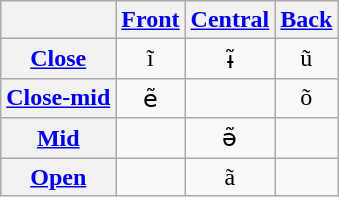<table class="wikitable" style="text-align:center">
<tr>
<th></th>
<th><a href='#'>Front</a></th>
<th><a href='#'>Central</a></th>
<th><a href='#'>Back</a></th>
</tr>
<tr>
<th><a href='#'>Close</a></th>
<td>ĩ</td>
<td>ɨ̃</td>
<td>ũ</td>
</tr>
<tr>
<th><a href='#'>Close-mid</a></th>
<td>ẽ</td>
<td></td>
<td>õ</td>
</tr>
<tr>
<th><a href='#'>Mid</a></th>
<td></td>
<td>ə̃</td>
<td></td>
</tr>
<tr>
<th><a href='#'>Open</a></th>
<td></td>
<td>ã</td>
<td></td>
</tr>
</table>
